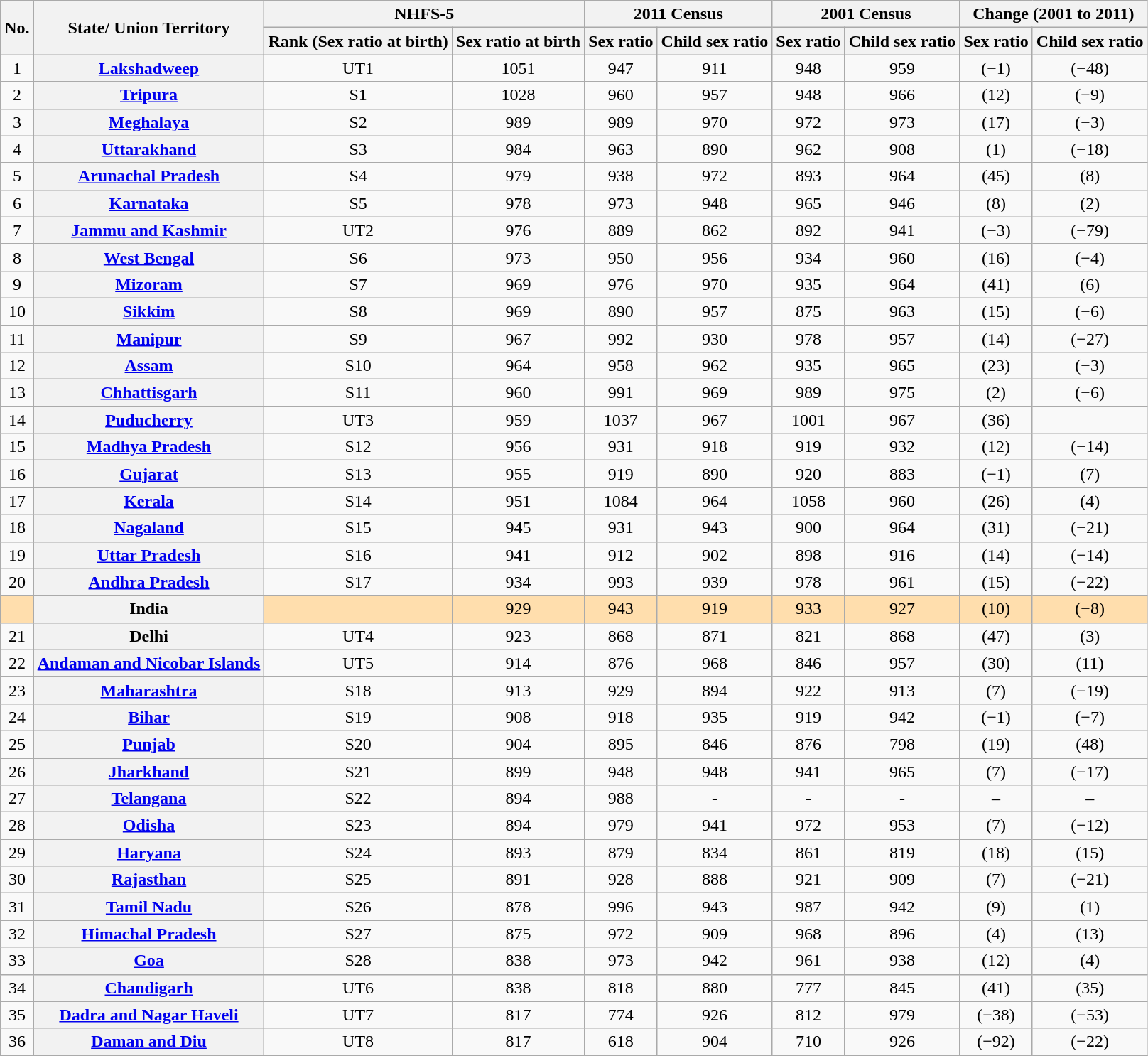<table class="wikitable sortable" style="text-align: center">
<tr>
<th rowspan="2">No.</th>
<th rowspan="2">State/ Union Territory</th>
<th colspan="2">NHFS-5</th>
<th colspan="2">2011 Census</th>
<th colspan="2">2001 Census</th>
<th colspan="2">Change (2001 to 2011)</th>
</tr>
<tr>
<th>Rank (Sex ratio at birth)</th>
<th>Sex ratio at birth</th>
<th>Sex ratio</th>
<th>Child sex ratio</th>
<th>Sex ratio</th>
<th>Child sex ratio</th>
<th>Sex ratio</th>
<th>Child sex ratio</th>
</tr>
<tr>
<td>1</td>
<th><a href='#'>Lakshadweep</a></th>
<td>UT1</td>
<td>1051</td>
<td>947</td>
<td>911</td>
<td>948</td>
<td>959</td>
<td> (−1)</td>
<td> (−48)</td>
</tr>
<tr>
<td>2</td>
<th><a href='#'>Tripura</a></th>
<td>S1</td>
<td>1028</td>
<td>960</td>
<td>957</td>
<td>948</td>
<td>966</td>
<td> (12)</td>
<td> (−9)</td>
</tr>
<tr>
<td>3</td>
<th><a href='#'>Meghalaya</a></th>
<td>S2</td>
<td>989</td>
<td>989</td>
<td>970</td>
<td>972</td>
<td>973</td>
<td> (17)</td>
<td> (−3)</td>
</tr>
<tr>
<td>4</td>
<th><a href='#'>Uttarakhand</a></th>
<td>S3</td>
<td>984</td>
<td>963</td>
<td>890</td>
<td>962</td>
<td>908</td>
<td> (1)</td>
<td> (−18)</td>
</tr>
<tr>
<td>5</td>
<th><a href='#'>Arunachal Pradesh</a></th>
<td>S4</td>
<td>979</td>
<td>938</td>
<td>972</td>
<td>893</td>
<td>964</td>
<td> (45)</td>
<td> (8)</td>
</tr>
<tr>
<td>6</td>
<th><a href='#'>Karnataka</a></th>
<td>S5</td>
<td>978</td>
<td>973</td>
<td>948</td>
<td>965</td>
<td>946</td>
<td> (8)</td>
<td> (2)</td>
</tr>
<tr>
<td>7</td>
<th><a href='#'>Jammu and Kashmir</a></th>
<td>UT2</td>
<td>976</td>
<td>889</td>
<td>862</td>
<td>892</td>
<td>941</td>
<td> (−3)</td>
<td> (−79)</td>
</tr>
<tr>
<td>8</td>
<th><a href='#'>West Bengal</a></th>
<td>S6</td>
<td>973</td>
<td>950</td>
<td>956</td>
<td>934</td>
<td>960</td>
<td> (16)</td>
<td> (−4)</td>
</tr>
<tr>
<td>9</td>
<th><a href='#'>Mizoram</a></th>
<td>S7</td>
<td>969</td>
<td>976</td>
<td>970</td>
<td>935</td>
<td>964</td>
<td> (41)</td>
<td> (6)</td>
</tr>
<tr>
<td>10</td>
<th><a href='#'>Sikkim</a></th>
<td>S8</td>
<td>969</td>
<td>890</td>
<td>957</td>
<td>875</td>
<td>963</td>
<td> (15)</td>
<td> (−6)</td>
</tr>
<tr>
<td>11</td>
<th><a href='#'>Manipur</a></th>
<td>S9</td>
<td>967</td>
<td>992</td>
<td>930</td>
<td>978</td>
<td>957</td>
<td> (14)</td>
<td> (−27)</td>
</tr>
<tr>
<td>12</td>
<th><a href='#'>Assam</a></th>
<td>S10</td>
<td>964</td>
<td>958</td>
<td>962</td>
<td>935</td>
<td>965</td>
<td> (23)</td>
<td> (−3)</td>
</tr>
<tr>
<td>13</td>
<th><a href='#'>Chhattisgarh</a></th>
<td>S11</td>
<td>960</td>
<td>991</td>
<td>969</td>
<td>989</td>
<td>975</td>
<td> (2)</td>
<td> (−6)</td>
</tr>
<tr>
<td>14</td>
<th><a href='#'>Puducherry</a></th>
<td>UT3</td>
<td>959</td>
<td>1037</td>
<td>967</td>
<td>1001</td>
<td>967</td>
<td> (36)</td>
<td></td>
</tr>
<tr>
<td>15</td>
<th><a href='#'>Madhya Pradesh</a></th>
<td>S12</td>
<td>956</td>
<td>931</td>
<td>918</td>
<td>919</td>
<td>932</td>
<td> (12)</td>
<td> (−14)</td>
</tr>
<tr>
<td>16</td>
<th><a href='#'>Gujarat</a></th>
<td>S13</td>
<td>955</td>
<td>919</td>
<td>890</td>
<td>920</td>
<td>883</td>
<td> (−1)</td>
<td> (7)</td>
</tr>
<tr>
<td>17</td>
<th><a href='#'>Kerala</a></th>
<td>S14</td>
<td>951</td>
<td>1084</td>
<td>964</td>
<td>1058</td>
<td>960</td>
<td> (26)</td>
<td> (4)</td>
</tr>
<tr>
<td>18</td>
<th><a href='#'>Nagaland</a></th>
<td>S15</td>
<td>945</td>
<td>931</td>
<td>943</td>
<td>900</td>
<td>964</td>
<td> (31)</td>
<td> (−21)</td>
</tr>
<tr>
<td>19</td>
<th><a href='#'>Uttar Pradesh</a></th>
<td>S16</td>
<td>941</td>
<td>912</td>
<td>902</td>
<td>898</td>
<td>916</td>
<td> (14)</td>
<td> (−14)</td>
</tr>
<tr>
<td>20</td>
<th><a href='#'>Andhra Pradesh</a></th>
<td>S17</td>
<td>934</td>
<td>993</td>
<td>939</td>
<td>978</td>
<td>961</td>
<td> (15)</td>
<td> (−22)</td>
</tr>
<tr bgcolor="#ffdead">
<td></td>
<th>India</th>
<td></td>
<td>929</td>
<td>943</td>
<td>919</td>
<td>933</td>
<td>927</td>
<td> (10)</td>
<td> (−8)</td>
</tr>
<tr>
<td>21</td>
<th>Delhi</th>
<td>UT4</td>
<td>923</td>
<td>868</td>
<td>871</td>
<td>821</td>
<td>868</td>
<td> (47)</td>
<td> (3)</td>
</tr>
<tr>
<td>22</td>
<th><a href='#'>Andaman and Nicobar Islands</a></th>
<td>UT5</td>
<td>914</td>
<td>876</td>
<td>968</td>
<td>846</td>
<td>957</td>
<td> (30)</td>
<td> (11)</td>
</tr>
<tr>
<td>23</td>
<th><a href='#'>Maharashtra</a></th>
<td>S18</td>
<td>913</td>
<td>929</td>
<td>894</td>
<td>922</td>
<td>913</td>
<td> (7)</td>
<td> (−19)</td>
</tr>
<tr>
<td>24</td>
<th><a href='#'>Bihar</a></th>
<td>S19</td>
<td>908</td>
<td>918</td>
<td>935</td>
<td>919</td>
<td>942</td>
<td> (−1)</td>
<td> (−7)</td>
</tr>
<tr>
<td>25</td>
<th><a href='#'>Punjab</a></th>
<td>S20</td>
<td>904</td>
<td>895</td>
<td>846</td>
<td>876</td>
<td>798</td>
<td> (19)</td>
<td> (48)</td>
</tr>
<tr>
<td>26</td>
<th><a href='#'>Jharkhand</a></th>
<td>S21</td>
<td>899</td>
<td>948</td>
<td>948</td>
<td>941</td>
<td>965</td>
<td> (7)</td>
<td> (−17)</td>
</tr>
<tr>
<td>27</td>
<th><a href='#'>Telangana</a></th>
<td>S22</td>
<td>894</td>
<td>988</td>
<td>-</td>
<td>-</td>
<td>-</td>
<td>–</td>
<td>–</td>
</tr>
<tr>
<td>28</td>
<th><a href='#'>Odisha</a></th>
<td>S23</td>
<td>894</td>
<td>979</td>
<td>941</td>
<td>972</td>
<td>953</td>
<td> (7)</td>
<td> (−12)</td>
</tr>
<tr>
<td>29</td>
<th><a href='#'>Haryana</a></th>
<td>S24</td>
<td>893</td>
<td>879</td>
<td>834</td>
<td>861</td>
<td>819</td>
<td> (18)</td>
<td> (15)</td>
</tr>
<tr>
<td>30</td>
<th><a href='#'>Rajasthan</a></th>
<td>S25</td>
<td>891</td>
<td>928</td>
<td>888</td>
<td>921</td>
<td>909</td>
<td> (7)</td>
<td> (−21)</td>
</tr>
<tr>
<td>31</td>
<th><a href='#'>Tamil Nadu</a></th>
<td>S26</td>
<td>878</td>
<td>996</td>
<td>943</td>
<td>987</td>
<td>942</td>
<td> (9)</td>
<td> (1)</td>
</tr>
<tr>
<td>32</td>
<th><a href='#'>Himachal Pradesh</a></th>
<td>S27</td>
<td>875</td>
<td>972</td>
<td>909</td>
<td>968</td>
<td>896</td>
<td> (4)</td>
<td> (13)</td>
</tr>
<tr>
<td>33</td>
<th><a href='#'>Goa</a></th>
<td>S28</td>
<td>838</td>
<td>973</td>
<td>942</td>
<td>961</td>
<td>938</td>
<td> (12)</td>
<td> (4)</td>
</tr>
<tr>
<td>34</td>
<th><a href='#'>Chandigarh</a></th>
<td>UT6</td>
<td>838</td>
<td>818</td>
<td>880</td>
<td>777</td>
<td>845</td>
<td> (41)</td>
<td> (35)</td>
</tr>
<tr>
<td>35</td>
<th><a href='#'>Dadra and Nagar Haveli</a></th>
<td>UT7</td>
<td>817</td>
<td>774</td>
<td>926</td>
<td>812</td>
<td>979</td>
<td> (−38)</td>
<td> (−53)</td>
</tr>
<tr>
<td>36</td>
<th><a href='#'>Daman and Diu</a></th>
<td>UT8</td>
<td>817</td>
<td>618</td>
<td>904</td>
<td>710</td>
<td>926</td>
<td> (−92)</td>
<td> (−22)</td>
</tr>
<tr>
</tr>
</table>
